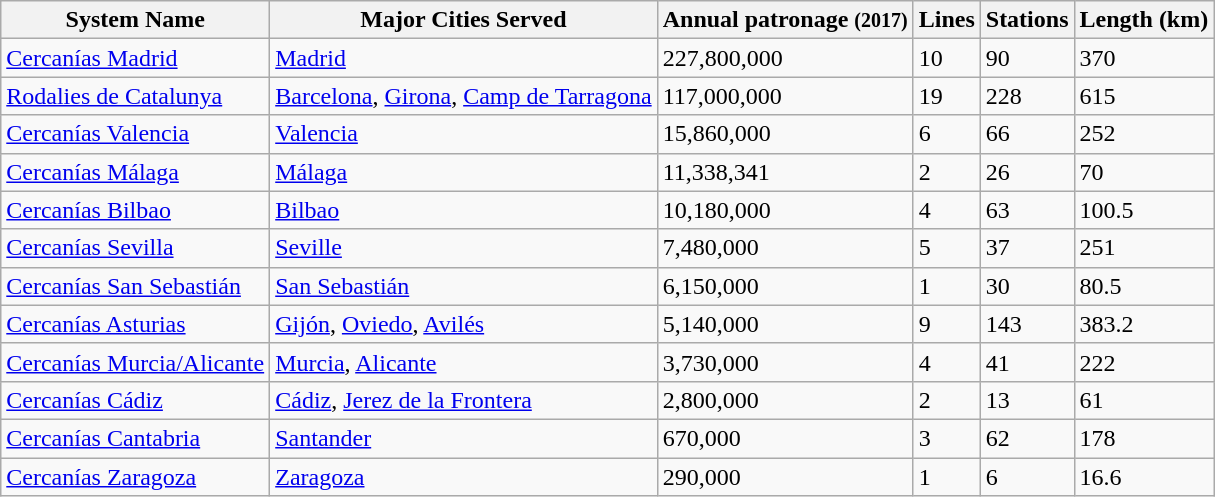<table class="wikitable sortable">
<tr>
<th>System Name</th>
<th>Major Cities Served</th>
<th>Annual patronage <small>(2017)</small></th>
<th>Lines</th>
<th>Stations</th>
<th>Length (km)</th>
</tr>
<tr>
<td><a href='#'>Cercanías Madrid</a></td>
<td><a href='#'>Madrid</a></td>
<td>227,800,000</td>
<td>10</td>
<td>90</td>
<td>370</td>
</tr>
<tr>
<td><a href='#'>Rodalies de Catalunya</a></td>
<td><a href='#'>Barcelona</a>, <a href='#'>Girona</a>, <a href='#'>Camp de Tarragona</a></td>
<td>117,000,000</td>
<td>19</td>
<td>228</td>
<td>615</td>
</tr>
<tr>
<td><a href='#'>Cercanías Valencia</a></td>
<td><a href='#'>Valencia</a></td>
<td>15,860,000</td>
<td>6</td>
<td>66</td>
<td>252</td>
</tr>
<tr>
<td><a href='#'>Cercanías Málaga</a></td>
<td><a href='#'>Málaga</a></td>
<td>11,338,341</td>
<td>2</td>
<td>26</td>
<td>70</td>
</tr>
<tr>
<td><a href='#'>Cercanías Bilbao</a></td>
<td><a href='#'>Bilbao</a></td>
<td>10,180,000</td>
<td>4</td>
<td>63</td>
<td>100.5</td>
</tr>
<tr>
<td><a href='#'>Cercanías Sevilla</a></td>
<td><a href='#'>Seville</a></td>
<td>7,480,000</td>
<td>5</td>
<td>37</td>
<td>251</td>
</tr>
<tr>
<td><a href='#'>Cercanías San Sebastián</a></td>
<td><a href='#'>San Sebastián</a></td>
<td>6,150,000</td>
<td>1</td>
<td>30</td>
<td>80.5</td>
</tr>
<tr>
<td><a href='#'>Cercanías Asturias</a></td>
<td><a href='#'>Gijón</a>, <a href='#'>Oviedo</a>, <a href='#'>Avilés</a></td>
<td>5,140,000</td>
<td>9</td>
<td>143</td>
<td>383.2</td>
</tr>
<tr>
<td><a href='#'>Cercanías Murcia/Alicante</a></td>
<td><a href='#'>Murcia</a>, <a href='#'>Alicante</a></td>
<td>3,730,000</td>
<td>4</td>
<td>41</td>
<td>222</td>
</tr>
<tr>
<td><a href='#'>Cercanías Cádiz</a></td>
<td><a href='#'>Cádiz</a>, <a href='#'>Jerez de la Frontera</a></td>
<td>2,800,000</td>
<td>2</td>
<td>13</td>
<td>61</td>
</tr>
<tr>
<td><a href='#'>Cercanías Cantabria</a></td>
<td><a href='#'>Santander</a></td>
<td>670,000</td>
<td>3</td>
<td>62</td>
<td>178</td>
</tr>
<tr>
<td><a href='#'>Cercanías Zaragoza</a></td>
<td><a href='#'>Zaragoza</a></td>
<td>290,000</td>
<td>1</td>
<td>6</td>
<td>16.6</td>
</tr>
</table>
